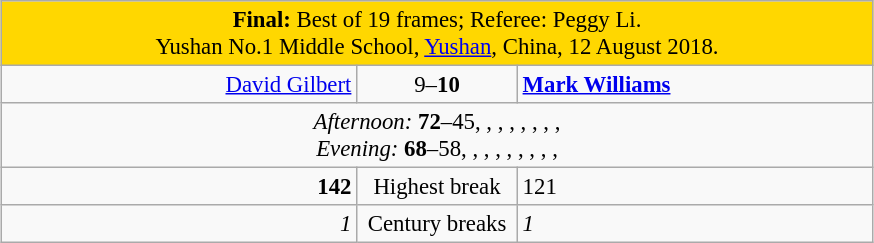<table class="wikitable" style="font-size: 95%; margin: 1em auto 1em auto;">
<tr>
<td colspan="3" align="center" bgcolor="#ffd700"><strong>Final:</strong> Best of 19 frames; Referee: Peggy Li.<br>Yushan No.1 Middle School, <a href='#'>Yushan</a>, China, 12 August 2018.</td>
</tr>
<tr>
<td width="230" align="right"><a href='#'>David Gilbert</a><br></td>
<td width="100" align="center">9–<strong>10</strong></td>
<td width="230"><strong><a href='#'>Mark Williams</a></strong><br></td>
</tr>
<tr>
<td colspan="3" align="center" style="font-size: 100%"><em>Afternoon:</em> <strong>72</strong>–45, , , , , , , ,  <br><em>Evening:</em> <strong>68</strong>–58, , , , , , , , , </td>
</tr>
<tr>
<td align="right"><strong>142</strong></td>
<td align="center">Highest break</td>
<td>121</td>
</tr>
<tr>
<td align="right"><em>1</em></td>
<td align="center">Century breaks</td>
<td><em>1</em></td>
</tr>
</table>
